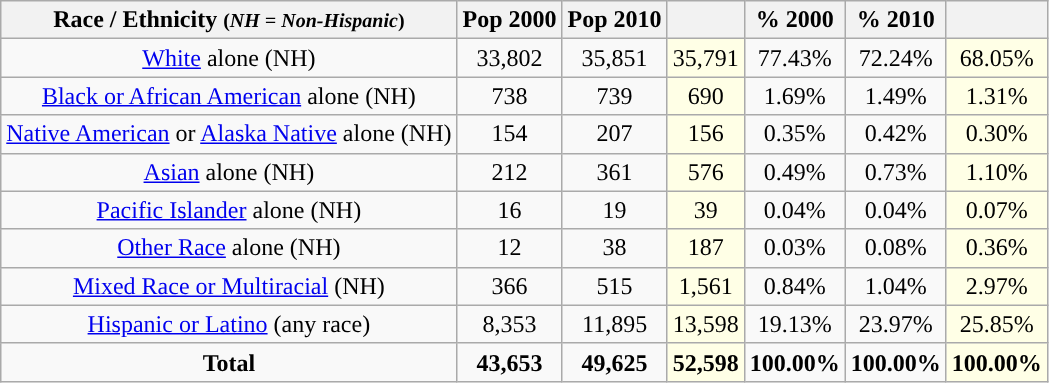<table class="wikitable" style="text-align:center;">
<tr>
<th>Race / Ethnicity <small>(<em>NH = Non-Hispanic</em>)</small></th>
<th>Pop 2000</th>
<th>Pop 2010</th>
<th></th>
<th>% 2000</th>
<th>% 2010</th>
<th></th>
</tr>
<tr>
<td><a href='#'>White</a> alone (NH)</td>
<td>33,802</td>
<td>35,851</td>
<td style='background: #ffffe6;'>35,791</td>
<td>77.43%</td>
<td>72.24%</td>
<td style='background: #ffffe6;'>68.05%</td>
</tr>
<tr>
<td><a href='#'>Black or African American</a> alone (NH)</td>
<td>738</td>
<td>739</td>
<td style='background: #ffffe6;'>690</td>
<td>1.69%</td>
<td>1.49%</td>
<td style='background: #ffffe6;'>1.31%</td>
</tr>
<tr>
<td><a href='#'>Native American</a> or <a href='#'>Alaska Native</a> alone (NH)</td>
<td>154</td>
<td>207</td>
<td style='background: #ffffe6;'>156</td>
<td>0.35%</td>
<td>0.42%</td>
<td style='background: #ffffe6;'>0.30%</td>
</tr>
<tr>
<td><a href='#'>Asian</a> alone (NH)</td>
<td>212</td>
<td>361</td>
<td style='background: #ffffe6;'>576</td>
<td>0.49%</td>
<td>0.73%</td>
<td style='background: #ffffe6;'>1.10%</td>
</tr>
<tr>
<td><a href='#'>Pacific Islander</a> alone (NH)</td>
<td>16</td>
<td>19</td>
<td style='background: #ffffe6;'>39</td>
<td>0.04%</td>
<td>0.04%</td>
<td style='background: #ffffe6;'>0.07%</td>
</tr>
<tr>
<td><a href='#'>Other Race</a> alone (NH)</td>
<td>12</td>
<td>38</td>
<td style='background: #ffffe6;'>187</td>
<td>0.03%</td>
<td>0.08%</td>
<td style='background: #ffffe6;'>0.36%</td>
</tr>
<tr>
<td><a href='#'>Mixed Race or Multiracial</a> (NH)</td>
<td>366</td>
<td>515</td>
<td style='background: #ffffe6;'>1,561</td>
<td>0.84%</td>
<td>1.04%</td>
<td style='background: #ffffe6;'>2.97%</td>
</tr>
<tr>
<td><a href='#'>Hispanic or Latino</a> (any race)</td>
<td>8,353</td>
<td>11,895</td>
<td style='background: #ffffe6;'>13,598</td>
<td>19.13%</td>
<td>23.97%</td>
<td style='background: #ffffe6;'>25.85%</td>
</tr>
<tr>
<td><strong>Total</strong></td>
<td><strong>43,653</strong></td>
<td><strong>49,625</strong></td>
<td style='background: #ffffe6;'><strong>52,598</strong></td>
<td><strong>100.00%</strong></td>
<td><strong>100.00%</strong></td>
<td style='background: #ffffe6;'><strong>100.00%</strong></td>
</tr>
</table>
